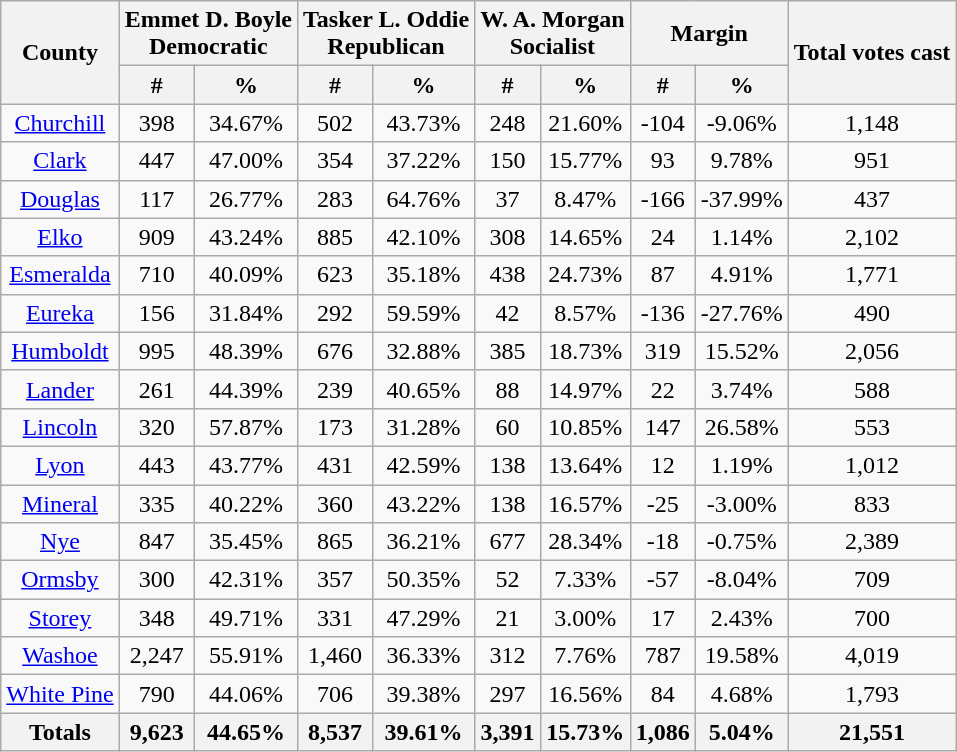<table class="wikitable sortable" style="text-align:center">
<tr>
<th rowspan="2">County</th>
<th style="text-align:center;" colspan="2">Emmet D. Boyle<br>Democratic</th>
<th style="text-align:center;" colspan="2">Tasker L. Oddie<br>Republican</th>
<th style="text-align:center;" colspan="2">W. A. Morgan<br>Socialist</th>
<th style="text-align:center;" colspan="2">Margin</th>
<th style="text-align:center;" rowspan="2">Total votes cast</th>
</tr>
<tr>
<th style="text-align:center;" data-sort-type="number">#</th>
<th style="text-align:center;" data-sort-type="number">%</th>
<th style="text-align:center;" data-sort-type="number">#</th>
<th style="text-align:center;" data-sort-type="number">%</th>
<th style="text-align:center;" data-sort-type="number">#</th>
<th style="text-align:center;" data-sort-type="number">%</th>
<th style="text-align:center;" data-sort-type="number">#</th>
<th style="text-align:center;" data-sort-type="number">%</th>
</tr>
<tr style="text-align:center;">
<td><a href='#'>Churchill</a></td>
<td>398</td>
<td>34.67%</td>
<td>502</td>
<td>43.73%</td>
<td>248</td>
<td>21.60%</td>
<td>-104</td>
<td>-9.06%</td>
<td>1,148</td>
</tr>
<tr style="text-align:center;">
<td><a href='#'>Clark</a></td>
<td>447</td>
<td>47.00%</td>
<td>354</td>
<td>37.22%</td>
<td>150</td>
<td>15.77%</td>
<td>93</td>
<td>9.78%</td>
<td>951</td>
</tr>
<tr style="text-align:center;">
<td><a href='#'>Douglas</a></td>
<td>117</td>
<td>26.77%</td>
<td>283</td>
<td>64.76%</td>
<td>37</td>
<td>8.47%</td>
<td>-166</td>
<td>-37.99%</td>
<td>437</td>
</tr>
<tr style="text-align:center;">
<td><a href='#'>Elko</a></td>
<td>909</td>
<td>43.24%</td>
<td>885</td>
<td>42.10%</td>
<td>308</td>
<td>14.65%</td>
<td>24</td>
<td>1.14%</td>
<td>2,102</td>
</tr>
<tr style="text-align:center;">
<td><a href='#'>Esmeralda</a></td>
<td>710</td>
<td>40.09%</td>
<td>623</td>
<td>35.18%</td>
<td>438</td>
<td>24.73%</td>
<td>87</td>
<td>4.91%</td>
<td>1,771</td>
</tr>
<tr style="text-align:center;">
<td><a href='#'>Eureka</a></td>
<td>156</td>
<td>31.84%</td>
<td>292</td>
<td>59.59%</td>
<td>42</td>
<td>8.57%</td>
<td>-136</td>
<td>-27.76%</td>
<td>490</td>
</tr>
<tr style="text-align:center;">
<td><a href='#'>Humboldt</a></td>
<td>995</td>
<td>48.39%</td>
<td>676</td>
<td>32.88%</td>
<td>385</td>
<td>18.73%</td>
<td>319</td>
<td>15.52%</td>
<td>2,056</td>
</tr>
<tr style="text-align:center;">
<td><a href='#'>Lander</a></td>
<td>261</td>
<td>44.39%</td>
<td>239</td>
<td>40.65%</td>
<td>88</td>
<td>14.97%</td>
<td>22</td>
<td>3.74%</td>
<td>588</td>
</tr>
<tr style="text-align:center;">
<td><a href='#'>Lincoln</a></td>
<td>320</td>
<td>57.87%</td>
<td>173</td>
<td>31.28%</td>
<td>60</td>
<td>10.85%</td>
<td>147</td>
<td>26.58%</td>
<td>553</td>
</tr>
<tr style="text-align:center;">
<td><a href='#'>Lyon</a></td>
<td>443</td>
<td>43.77%</td>
<td>431</td>
<td>42.59%</td>
<td>138</td>
<td>13.64%</td>
<td>12</td>
<td>1.19%</td>
<td>1,012</td>
</tr>
<tr style="text-align:center;">
<td><a href='#'>Mineral</a></td>
<td>335</td>
<td>40.22%</td>
<td>360</td>
<td>43.22%</td>
<td>138</td>
<td>16.57%</td>
<td>-25</td>
<td>-3.00%</td>
<td>833</td>
</tr>
<tr style="text-align:center;">
<td><a href='#'>Nye</a></td>
<td>847</td>
<td>35.45%</td>
<td>865</td>
<td>36.21%</td>
<td>677</td>
<td>28.34%</td>
<td>-18</td>
<td>-0.75%</td>
<td>2,389</td>
</tr>
<tr style="text-align:center;">
<td><a href='#'>Ormsby</a></td>
<td>300</td>
<td>42.31%</td>
<td>357</td>
<td>50.35%</td>
<td>52</td>
<td>7.33%</td>
<td>-57</td>
<td>-8.04%</td>
<td>709</td>
</tr>
<tr style="text-align:center;">
<td><a href='#'>Storey</a></td>
<td>348</td>
<td>49.71%</td>
<td>331</td>
<td>47.29%</td>
<td>21</td>
<td>3.00%</td>
<td>17</td>
<td>2.43%</td>
<td>700</td>
</tr>
<tr style="text-align:center;">
<td><a href='#'>Washoe</a></td>
<td>2,247</td>
<td>55.91%</td>
<td>1,460</td>
<td>36.33%</td>
<td>312</td>
<td>7.76%</td>
<td>787</td>
<td>19.58%</td>
<td>4,019</td>
</tr>
<tr style="text-align:center;">
<td><a href='#'>White Pine</a></td>
<td>790</td>
<td>44.06%</td>
<td>706</td>
<td>39.38%</td>
<td>297</td>
<td>16.56%</td>
<td>84</td>
<td>4.68%</td>
<td>1,793</td>
</tr>
<tr style="text-align:center;">
<th>Totals</th>
<th>9,623</th>
<th>44.65%</th>
<th>8,537</th>
<th>39.61%</th>
<th>3,391</th>
<th>15.73%</th>
<th>1,086</th>
<th>5.04%</th>
<th>21,551</th>
</tr>
</table>
